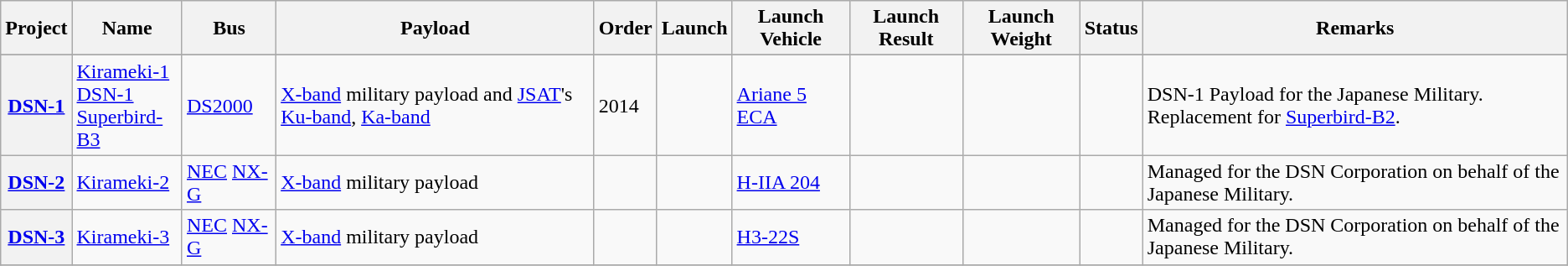<table class="wikitable sortable mw-collapsible">
<tr>
<th>Project</th>
<th>Name</th>
<th>Bus</th>
<th>Payload</th>
<th>Order</th>
<th>Launch</th>
<th>Launch Vehicle</th>
<th>Launch Result</th>
<th>Launch Weight</th>
<th>Status</th>
<th>Remarks</th>
</tr>
<tr>
</tr>
<tr>
<th><a href='#'>DSN-1</a></th>
<td><a href='#'>Kirameki-1</a><br><a href='#'>DSN-1</a><br><a href='#'>Superbird-B3</a></td>
<td><a href='#'>DS2000</a></td>
<td><a href='#'>X-band</a> military payload and <a href='#'>JSAT</a>'s <a href='#'>Ku-band</a>, <a href='#'>Ka-band</a></td>
<td>2014</td>
<td></td>
<td><a href='#'>Ariane 5 ECA</a></td>
<td></td>
<td></td>
<td></td>
<td>DSN-1 Payload for the Japanese Military. Replacement for <a href='#'>Superbird-B2</a>.</td>
</tr>
<tr>
<th><a href='#'>DSN-2</a></th>
<td><a href='#'>Kirameki-2</a></td>
<td><a href='#'>NEC</a> <a href='#'>NX-G</a></td>
<td><a href='#'>X-band</a> military payload</td>
<td></td>
<td></td>
<td><a href='#'>H-IIA 204</a></td>
<td></td>
<td></td>
<td></td>
<td>Managed for the DSN Corporation on behalf of the Japanese Military.</td>
</tr>
<tr>
<th><a href='#'>DSN-3</a></th>
<td><a href='#'>Kirameki-3</a></td>
<td><a href='#'>NEC</a> <a href='#'>NX-G</a></td>
<td><a href='#'>X-band</a> military payload</td>
<td></td>
<td></td>
<td><a href='#'>H3-22S</a></td>
<td></td>
<td></td>
<td></td>
<td>Managed for the DSN Corporation on behalf of the Japanese Military.</td>
</tr>
<tr>
</tr>
</table>
